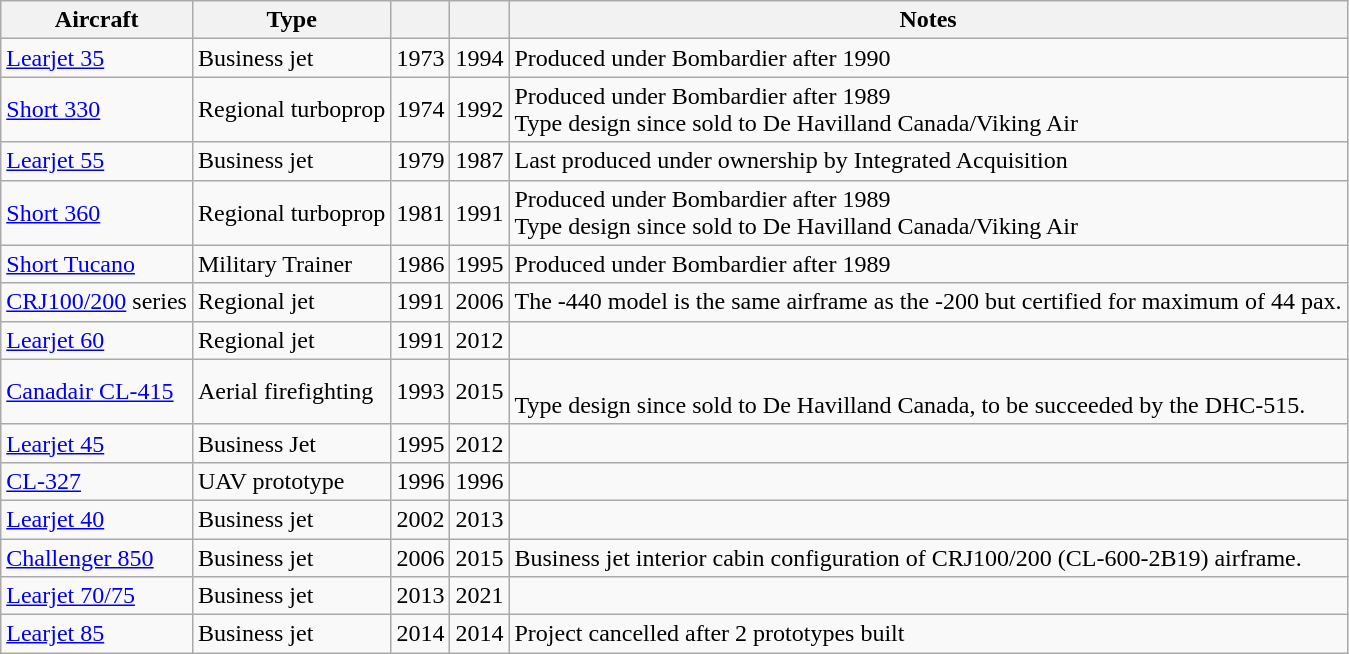<table class="wikitable sortable">
<tr>
<th>Aircraft</th>
<th>Type</th>
<th></th>
<th></th>
<th>Notes</th>
</tr>
<tr>
<td><a href='#'>Learjet 35</a></td>
<td>Business jet</td>
<td>1973</td>
<td>1994</td>
<td>Produced under Bombardier after 1990</td>
</tr>
<tr>
<td><a href='#'>Short 330</a></td>
<td>Regional turboprop</td>
<td>1974</td>
<td>1992</td>
<td>Produced under Bombardier after 1989<br>Type design since sold to De Havilland Canada/Viking Air</td>
</tr>
<tr>
<td><a href='#'>Learjet 55</a></td>
<td>Business jet</td>
<td>1979</td>
<td>1987</td>
<td>Last produced under ownership by Integrated Acquisition</td>
</tr>
<tr>
<td><a href='#'>Short 360</a></td>
<td>Regional turboprop</td>
<td>1981</td>
<td>1991</td>
<td>Produced under Bombardier after 1989<br>Type design since sold to De Havilland Canada/Viking Air</td>
</tr>
<tr>
<td><a href='#'>Short Tucano</a></td>
<td>Military Trainer</td>
<td>1986</td>
<td>1995</td>
<td>Produced under Bombardier after 1989</td>
</tr>
<tr>
<td><a href='#'>CRJ100/200</a> series</td>
<td>Regional jet</td>
<td>1991</td>
<td>2006</td>
<td>The -440 model is the same airframe as the -200 but certified for maximum of 44 pax.</td>
</tr>
<tr>
<td><a href='#'>Learjet 60</a></td>
<td>Regional jet</td>
<td>1991</td>
<td>2012</td>
<td></td>
</tr>
<tr>
<td><a href='#'>Canadair CL-415</a></td>
<td>Aerial firefighting</td>
<td>1993</td>
<td>2015</td>
<td><br>Type design since sold to De Havilland Canada, to be succeeded by the DHC-515.</td>
</tr>
<tr>
<td><a href='#'>Learjet 45</a></td>
<td>Business Jet</td>
<td>1995</td>
<td>2012</td>
<td></td>
</tr>
<tr>
<td><a href='#'>CL-327</a></td>
<td>UAV prototype</td>
<td>1996</td>
<td>1996</td>
<td></td>
</tr>
<tr>
<td><a href='#'>Learjet 40</a></td>
<td>Business jet</td>
<td>2002</td>
<td>2013</td>
<td></td>
</tr>
<tr>
<td><a href='#'>Challenger 850</a></td>
<td>Business jet</td>
<td>2006</td>
<td>2015</td>
<td>Business jet interior cabin configuration of CRJ100/200 (CL-600-2B19) airframe.</td>
</tr>
<tr>
<td><a href='#'>Learjet 70/75</a></td>
<td>Business jet</td>
<td>2013</td>
<td>2021</td>
<td></td>
</tr>
<tr>
<td><a href='#'>Learjet 85</a></td>
<td>Business jet</td>
<td>2014</td>
<td>2014</td>
<td>Project cancelled after 2 prototypes built</td>
</tr>
</table>
